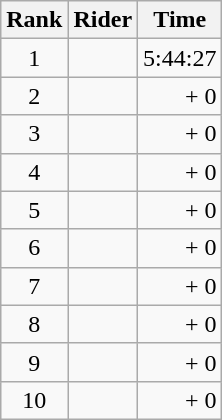<table class="wikitable">
<tr>
<th scope="col">Rank</th>
<th scope="col">Rider</th>
<th scope="col">Time</th>
</tr>
<tr>
<td style="text-align:center;">1</td>
<td></td>
<td style="text-align:right;">5:44:27</td>
</tr>
<tr>
<td style="text-align:center;">2</td>
<td></td>
<td style="text-align:right;">+ 0</td>
</tr>
<tr>
<td style="text-align:center;">3</td>
<td></td>
<td style="text-align:right;">+ 0</td>
</tr>
<tr>
<td style="text-align:center;">4</td>
<td></td>
<td style="text-align:right;">+ 0</td>
</tr>
<tr>
<td style="text-align:center;">5</td>
<td></td>
<td style="text-align:right;">+ 0</td>
</tr>
<tr>
<td style="text-align:center;">6</td>
<td></td>
<td style="text-align:right;">+ 0</td>
</tr>
<tr>
<td style="text-align:center;">7</td>
<td></td>
<td style="text-align:right;">+ 0</td>
</tr>
<tr>
<td style="text-align:center;">8</td>
<td></td>
<td style="text-align:right;">+ 0</td>
</tr>
<tr>
<td style="text-align:center;">9</td>
<td></td>
<td style="text-align:right;">+ 0</td>
</tr>
<tr>
<td style="text-align:center;">10</td>
<td></td>
<td style="text-align:right;">+ 0</td>
</tr>
</table>
